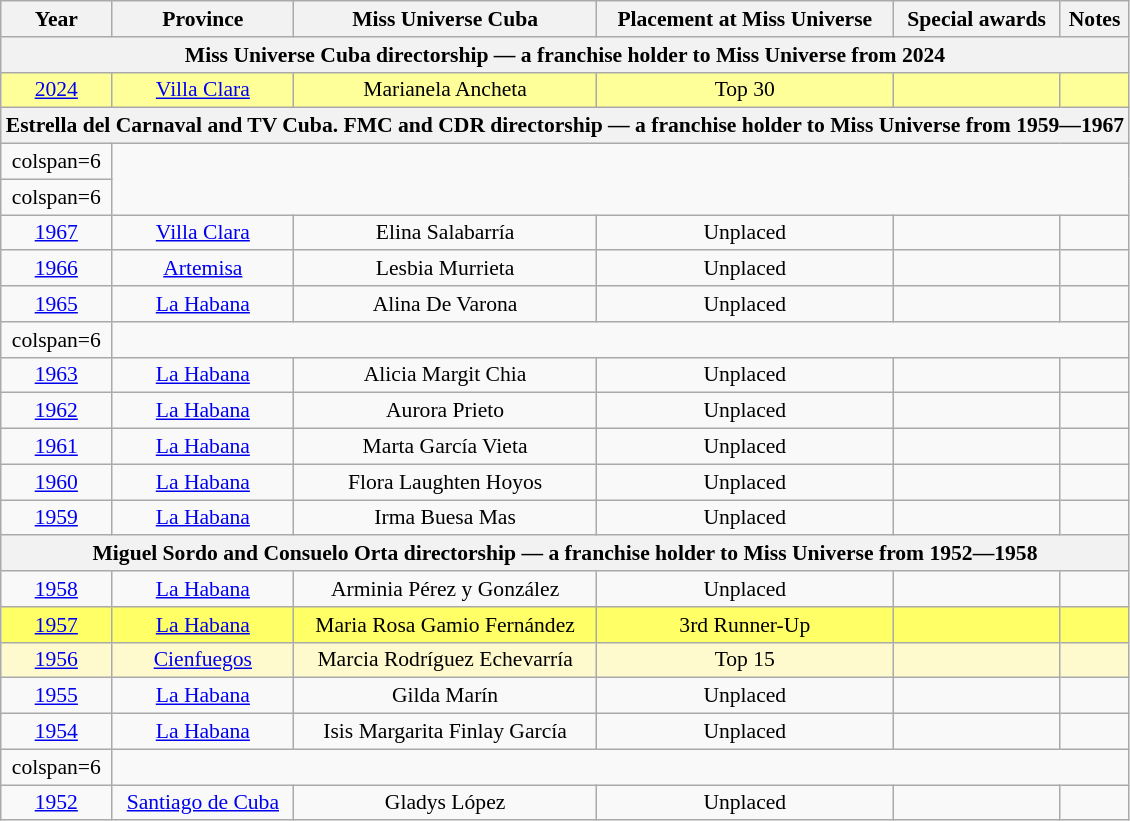<table class="wikitable " style="font-size: 90%; text-align:center;">
<tr>
<th>Year</th>
<th>Province</th>
<th>Miss Universe Cuba</th>
<th>Placement at Miss Universe</th>
<th>Special awards</th>
<th>Notes</th>
</tr>
<tr>
<th colspan="6">Miss Universe Cuba directorship — a franchise holder to Miss Universe from 2024</th>
</tr>
<tr style="background-color:#FFFF99; ">
<td><a href='#'>2024</a></td>
<td><a href='#'>Villa Clara</a></td>
<td>Marianela Ancheta</td>
<td>Top 30</td>
<td></td>
<td></td>
</tr>
<tr>
<th colspan="6">Estrella del Carnaval and TV Cuba. FMC and CDR directorship — a franchise holder to Miss Universe from 1959—1967</th>
</tr>
<tr>
<td>colspan=6 </td>
</tr>
<tr>
<td>colspan=6 </td>
</tr>
<tr>
<td><a href='#'>1967</a></td>
<td><a href='#'>Villa Clara</a></td>
<td>Elina Salabarría</td>
<td>Unplaced</td>
<td></td>
<td></td>
</tr>
<tr>
<td><a href='#'>1966</a></td>
<td><a href='#'>Artemisa</a></td>
<td>Lesbia Murrieta</td>
<td>Unplaced</td>
<td></td>
<td></td>
</tr>
<tr>
<td><a href='#'>1965</a></td>
<td><a href='#'>La Habana</a></td>
<td>Alina De Varona</td>
<td>Unplaced</td>
<td></td>
<td></td>
</tr>
<tr>
<td>colspan=6 </td>
</tr>
<tr>
<td><a href='#'>1963</a></td>
<td><a href='#'>La Habana</a></td>
<td>Alicia Margit Chia</td>
<td>Unplaced</td>
<td></td>
<td></td>
</tr>
<tr>
<td><a href='#'>1962</a></td>
<td><a href='#'>La Habana</a></td>
<td>Aurora Prieto</td>
<td>Unplaced</td>
<td></td>
<td></td>
</tr>
<tr>
<td><a href='#'>1961</a></td>
<td><a href='#'>La Habana</a></td>
<td>Marta García Vieta</td>
<td>Unplaced</td>
<td></td>
<td></td>
</tr>
<tr>
<td><a href='#'>1960</a></td>
<td><a href='#'>La Habana</a></td>
<td>Flora Laughten Hoyos</td>
<td>Unplaced</td>
<td></td>
<td></td>
</tr>
<tr>
<td><a href='#'>1959</a></td>
<td><a href='#'>La Habana</a></td>
<td>Irma Buesa Mas</td>
<td>Unplaced</td>
<td></td>
<td></td>
</tr>
<tr>
<th colspan="6">Miguel Sordo and Consuelo Orta directorship — a franchise holder to Miss Universe from 1952—1958</th>
</tr>
<tr>
<td><a href='#'>1958</a></td>
<td><a href='#'>La Habana</a></td>
<td>Arminia Pérez y González</td>
<td>Unplaced</td>
<td></td>
<td></td>
</tr>
<tr style="background-color:#FFFF66">
<td><a href='#'>1957</a></td>
<td><a href='#'>La Habana</a></td>
<td>Maria Rosa Gamio Fernández</td>
<td>3rd Runner-Up</td>
<td></td>
<td></td>
</tr>
<tr style="background-color:#FFFACD">
<td><a href='#'>1956</a></td>
<td><a href='#'>Cienfuegos</a></td>
<td>Marcia Rodríguez Echevarría</td>
<td>Top 15</td>
<td></td>
<td></td>
</tr>
<tr>
<td><a href='#'>1955</a></td>
<td><a href='#'>La Habana</a></td>
<td>Gilda Marín</td>
<td>Unplaced</td>
<td></td>
<td></td>
</tr>
<tr>
<td><a href='#'>1954</a></td>
<td><a href='#'>La Habana</a></td>
<td>Isis Margarita Finlay García</td>
<td>Unplaced</td>
<td></td>
<td></td>
</tr>
<tr>
<td>colspan=6 </td>
</tr>
<tr>
<td><a href='#'>1952</a></td>
<td><a href='#'>Santiago de Cuba</a></td>
<td>Gladys López</td>
<td>Unplaced</td>
<td></td>
<td></td>
</tr>
</table>
